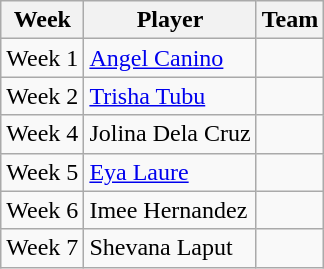<table class="wikitable">
<tr>
<th>Week</th>
<th>Player</th>
<th>Team</th>
</tr>
<tr>
<td>Week 1</td>
<td><a href='#'>Angel Canino</a></td>
<td></td>
</tr>
<tr>
<td>Week 2</td>
<td><a href='#'>Trisha Tubu</a></td>
<td></td>
</tr>
<tr>
<td>Week 4</td>
<td>Jolina Dela Cruz</td>
<td></td>
</tr>
<tr>
<td>Week 5</td>
<td><a href='#'>Eya Laure</a></td>
<td></td>
</tr>
<tr>
<td>Week 6</td>
<td>Imee Hernandez</td>
<td></td>
</tr>
<tr>
<td>Week 7</td>
<td>Shevana Laput</td>
<td></td>
</tr>
</table>
